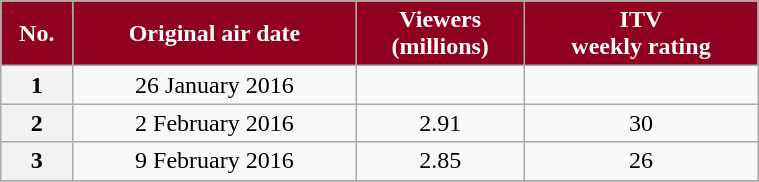<table class="wikitable" style="text-align:center; width:40%">
<tr>
<th scope="col" style="background:#900020; color:white;">No.</th>
<th scope="col" style="background:#900020; color:white;">Original air date</th>
<th scope="col" style="background:#900020; color:white;">Viewers<br>(millions)</th>
<th scope="col" style="background:#900020; color:white;">ITV<br>weekly rating</th>
</tr>
<tr>
<th scope="row">1</th>
<td>26 January 2016</td>
<td></td>
<td></td>
</tr>
<tr>
<th scope="row">2</th>
<td>2 February 2016</td>
<td>2.91</td>
<td>30</td>
</tr>
<tr>
<th scope="row">3</th>
<td>9 February 2016</td>
<td>2.85</td>
<td>26</td>
</tr>
<tr>
</tr>
</table>
